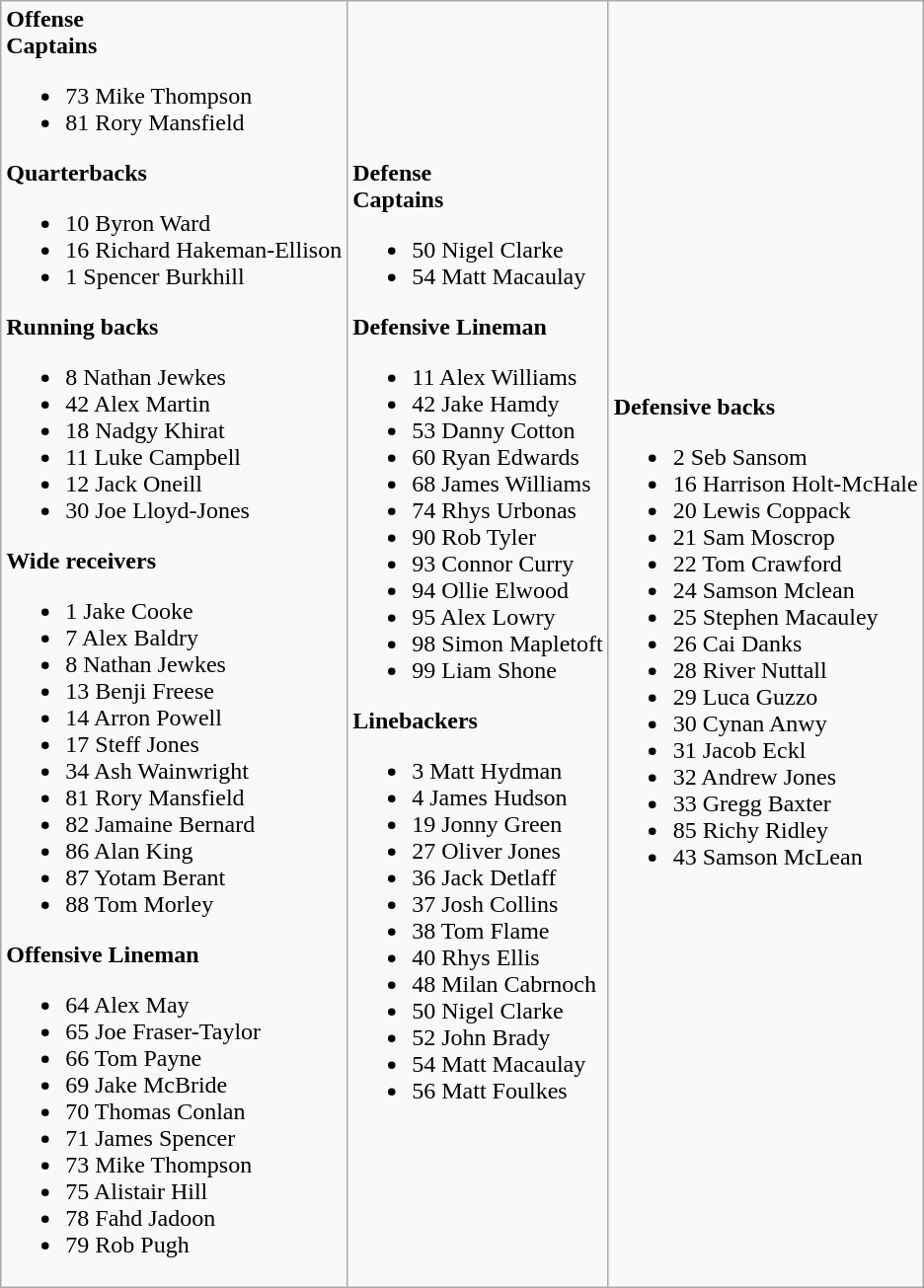<table class="wikitable">
<tr>
<td><strong>Offense</strong><br><strong>Captains</strong><ul><li>73 Mike Thompson</li><li>81 Rory Mansfield</li></ul><strong>Quarterbacks</strong><ul><li>10 Byron Ward</li><li>16 Richard Hakeman-Ellison</li><li>1 Spencer Burkhill</li></ul><strong>Running backs</strong><ul><li>8 Nathan Jewkes</li><li>42 Alex Martin</li><li>18 Nadgy Khirat</li><li>11 Luke Campbell</li><li>12 Jack Oneill</li><li>30 Joe Lloyd-Jones</li></ul><strong>Wide receivers</strong><ul><li>1 Jake Cooke</li><li>7 Alex Baldry</li><li>8 Nathan Jewkes</li><li>13 Benji Freese</li><li>14 Arron Powell</li><li>17 Steff Jones</li><li>34 Ash Wainwright</li><li>81 Rory Mansfield</li><li>82 Jamaine Bernard</li><li>86 Alan King</li><li>87 Yotam Berant</li><li>88 Tom Morley</li></ul><strong>Offensive Lineman</strong><ul><li>64 Alex May</li><li>65 Joe Fraser-Taylor</li><li>66 Tom Payne</li><li>69 Jake McBride</li><li>70 Thomas Conlan</li><li>71 James Spencer</li><li>73 Mike Thompson</li><li>75 Alistair Hill</li><li>78 Fahd Jadoon</li><li>79 Rob Pugh</li></ul></td>
<td><strong>Defense</strong><br><strong>Captains</strong><ul><li>50 Nigel Clarke</li><li>54 Matt Macaulay</li></ul><strong>Defensive Lineman</strong><ul><li>11 Alex Williams</li><li>42 Jake Hamdy</li><li>53 Danny Cotton</li><li>60 Ryan Edwards</li><li>68 James Williams</li><li>74 Rhys Urbonas</li><li>90 Rob Tyler</li><li>93 Connor Curry</li><li>94 Ollie Elwood</li><li>95 Alex Lowry</li><li>98 Simon Mapletoft</li><li>99 Liam Shone</li></ul><strong>Linebackers</strong><ul><li>3 Matt Hydman</li><li>4 James Hudson</li><li>19 Jonny Green</li><li>27 Oliver Jones</li><li>36 Jack Detlaff</li><li>37 Josh Collins</li><li>38 Tom Flame</li><li>40 Rhys Ellis</li><li>48 Milan Cabrnoch</li><li>50 Nigel Clarke</li><li>52 John Brady</li><li>54 Matt Macaulay</li><li>56 Matt Foulkes</li></ul></td>
<td><strong>Defensive backs</strong><br><ul><li>2 Seb Sansom</li><li>16 Harrison Holt-McHale</li><li>20 Lewis Coppack</li><li>21 Sam Moscrop</li><li>22 Tom Crawford</li><li>24 Samson Mclean</li><li>25 Stephen Macauley</li><li>26 Cai Danks</li><li>28 River Nuttall</li><li>29 Luca Guzzo</li><li>30 Cynan Anwy</li><li>31 Jacob Eckl</li><li>32 Andrew Jones</li><li>33 Gregg Baxter</li><li>85 Richy Ridley</li><li>43 Samson McLean</li></ul></td>
</tr>
</table>
